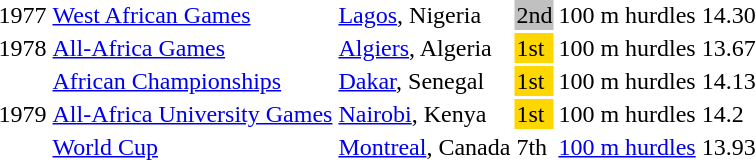<table>
<tr>
<td>1977</td>
<td><a href='#'>West African Games</a></td>
<td><a href='#'>Lagos</a>, Nigeria</td>
<td bgcolor=silver>2nd</td>
<td>100 m hurdles</td>
<td>14.30</td>
</tr>
<tr>
<td>1978</td>
<td><a href='#'>All-Africa Games</a></td>
<td><a href='#'>Algiers</a>, Algeria</td>
<td bgcolor=gold>1st</td>
<td>100 m hurdles</td>
<td>13.67</td>
</tr>
<tr>
<td rowspan=3>1979</td>
<td><a href='#'>African Championships</a></td>
<td><a href='#'>Dakar</a>, Senegal</td>
<td bgcolor=gold>1st</td>
<td>100 m hurdles</td>
<td>14.13</td>
</tr>
<tr>
<td><a href='#'>All-Africa University Games</a></td>
<td><a href='#'>Nairobi</a>, Kenya</td>
<td bgcolor=gold>1st</td>
<td>100 m hurdles</td>
<td>14.2</td>
</tr>
<tr>
<td><a href='#'>World Cup</a></td>
<td><a href='#'>Montreal</a>, Canada</td>
<td>7th</td>
<td><a href='#'>100 m hurdles</a></td>
<td>13.93</td>
</tr>
</table>
